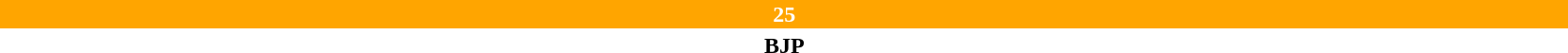<table style="width:88%; text-align:center;">
<tr style="color:white;">
<td style="background:orange; width:100%;"><strong>25</strong></td>
</tr>
<tr>
<td><span><strong>BJP</strong></span></td>
</tr>
</table>
